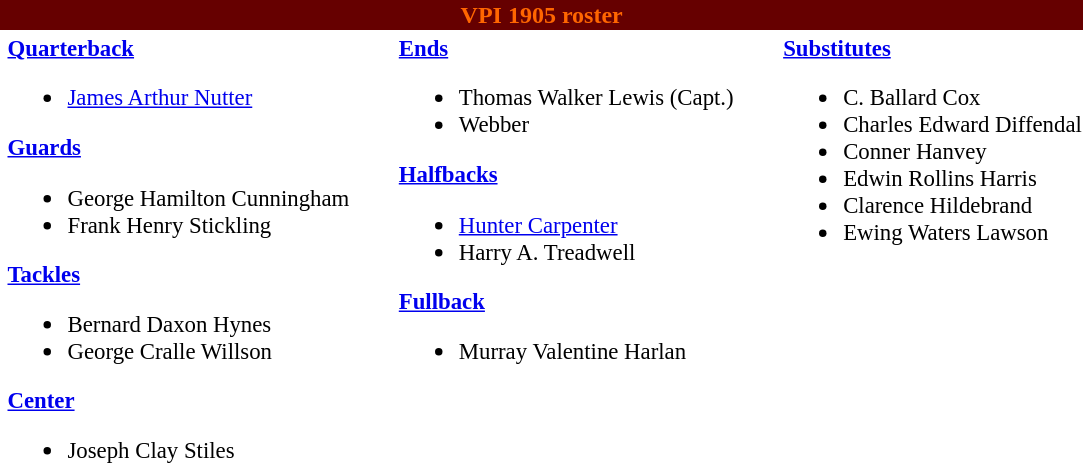<table class="toccolours" style="text-align: left;">
<tr>
<th colspan="9" style="background:#660000;color:#FF6600;text-align:center;"><span><strong>VPI 1905 roster</strong></span></th>
</tr>
<tr>
<td></td>
<td style="font-size:95%; vertical-align:top;"><strong><a href='#'>Quarterback</a></strong><br><ul><li><a href='#'>James Arthur Nutter</a></li></ul><strong><a href='#'>Guards</a></strong><ul><li>George Hamilton Cunningham</li><li>Frank Henry Stickling</li></ul><strong><a href='#'>Tackles</a></strong><ul><li>Bernard Daxon Hynes</li><li>George Cralle Willson</li></ul><strong><a href='#'>Center</a></strong><ul><li>Joseph Clay Stiles</li></ul></td>
<td style="width: 25px;"></td>
<td style="font-size:95%; vertical-align:top;"><strong><a href='#'>Ends</a></strong><br><ul><li>Thomas Walker Lewis (Capt.)</li><li>Webber</li></ul><strong><a href='#'>Halfbacks</a></strong><ul><li><a href='#'>Hunter Carpenter</a></li><li>Harry A. Treadwell</li></ul><strong><a href='#'>Fullback</a></strong><ul><li>Murray Valentine Harlan</li></ul></td>
<td style="width: 25px;"></td>
<td style="font-size:95%; vertical-align:top;"><strong><a href='#'>Substitutes</a></strong><br><ul><li>C. Ballard Cox</li><li>Charles Edward Diffendal</li><li>Conner Hanvey</li><li>Edwin Rollins Harris</li><li>Clarence Hildebrand</li><li>Ewing Waters Lawson</li></ul></td>
</tr>
</table>
